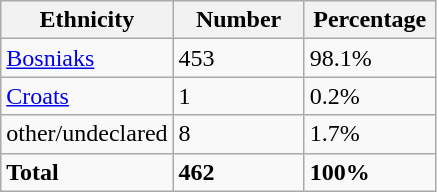<table class="wikitable">
<tr>
<th width="100px">Ethnicity</th>
<th width="80px">Number</th>
<th width="80px">Percentage</th>
</tr>
<tr>
<td><a href='#'>Bosniaks</a></td>
<td>453</td>
<td>98.1%</td>
</tr>
<tr>
<td><a href='#'>Croats</a></td>
<td>1</td>
<td>0.2%</td>
</tr>
<tr>
<td>other/undeclared</td>
<td>8</td>
<td>1.7%</td>
</tr>
<tr>
<td><strong>Total</strong></td>
<td><strong>462</strong></td>
<td><strong>100%</strong></td>
</tr>
</table>
